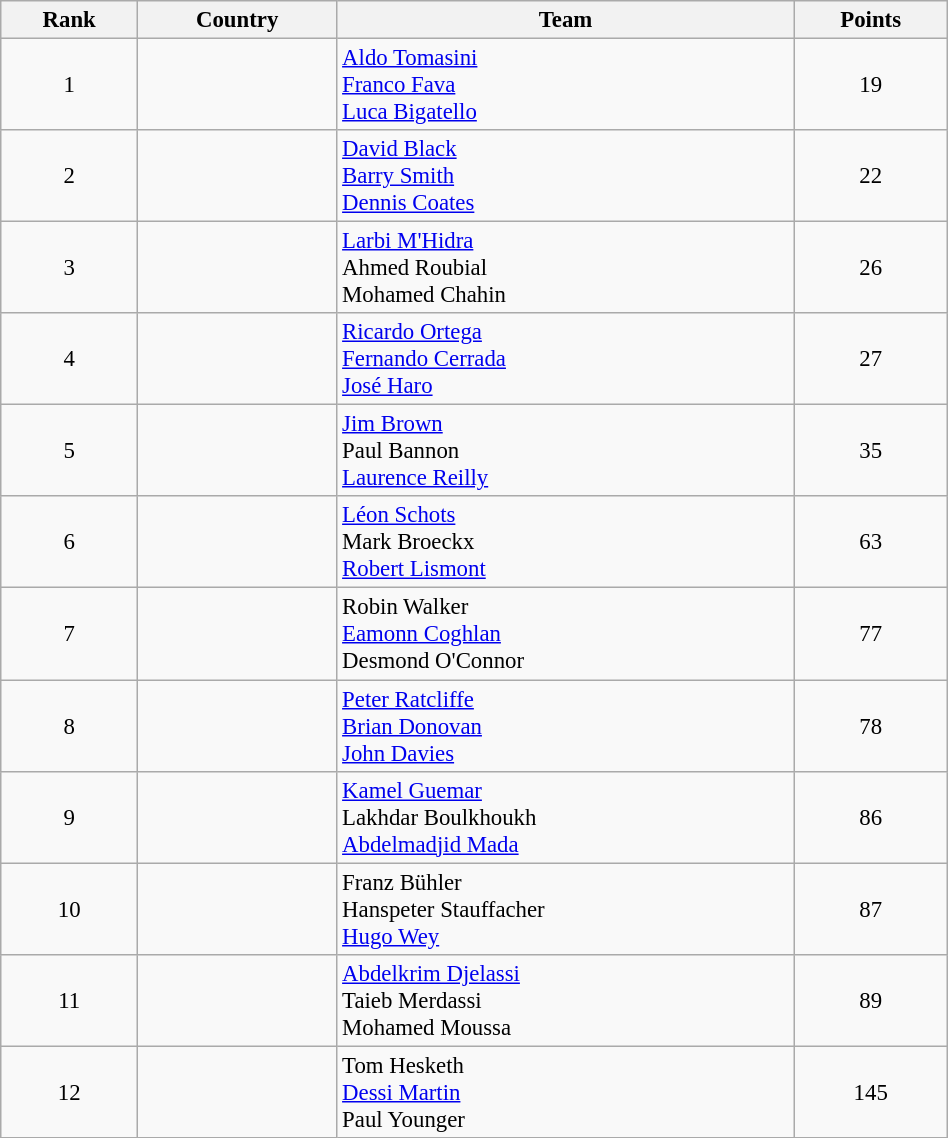<table class="wikitable sortable" style=" text-align:center; font-size:95%;" width="50%">
<tr>
<th>Rank</th>
<th>Country</th>
<th>Team</th>
<th>Points</th>
</tr>
<tr>
<td align=center>1</td>
<td align=left></td>
<td align=left><a href='#'>Aldo Tomasini</a><br><a href='#'>Franco Fava</a><br><a href='#'>Luca Bigatello</a></td>
<td>19</td>
</tr>
<tr>
<td align=center>2</td>
<td align=left></td>
<td align=left><a href='#'>David Black</a><br><a href='#'>Barry Smith</a><br><a href='#'>Dennis Coates</a></td>
<td>22</td>
</tr>
<tr>
<td align=center>3</td>
<td align=left></td>
<td align=left><a href='#'>Larbi M'Hidra</a><br>Ahmed Roubial<br>Mohamed Chahin</td>
<td>26</td>
</tr>
<tr>
<td align=center>4</td>
<td align=left></td>
<td align=left><a href='#'>Ricardo Ortega</a><br><a href='#'>Fernando Cerrada</a><br><a href='#'>José Haro</a></td>
<td>27</td>
</tr>
<tr>
<td align=center>5</td>
<td align=left></td>
<td align=left><a href='#'>Jim Brown</a><br>Paul Bannon<br><a href='#'>Laurence Reilly</a></td>
<td>35</td>
</tr>
<tr>
<td align=center>6</td>
<td align=left></td>
<td align=left><a href='#'>Léon Schots</a><br>Mark Broeckx<br><a href='#'>Robert Lismont</a></td>
<td>63</td>
</tr>
<tr>
<td align=center>7</td>
<td align=left></td>
<td align=left>Robin Walker<br><a href='#'>Eamonn Coghlan</a><br>Desmond O'Connor</td>
<td>77</td>
</tr>
<tr>
<td align=center>8</td>
<td align=left></td>
<td align=left><a href='#'>Peter Ratcliffe</a><br><a href='#'>Brian Donovan</a><br><a href='#'>John Davies</a></td>
<td>78</td>
</tr>
<tr>
<td align=center>9</td>
<td align=left></td>
<td align=left><a href='#'>Kamel Guemar</a><br>Lakhdar Boulkhoukh<br><a href='#'>Abdelmadjid Mada</a></td>
<td>86</td>
</tr>
<tr>
<td align=center>10</td>
<td align=left></td>
<td align=left>Franz Bühler<br>Hanspeter Stauffacher<br><a href='#'>Hugo Wey</a></td>
<td>87</td>
</tr>
<tr>
<td align=center>11</td>
<td align=left></td>
<td align=left><a href='#'>Abdelkrim Djelassi</a><br>Taieb Merdassi<br>Mohamed Moussa</td>
<td>89</td>
</tr>
<tr>
<td align=center>12</td>
<td align=left></td>
<td align=left>Tom Hesketh<br><a href='#'>Dessi Martin</a><br>Paul Younger</td>
<td>145</td>
</tr>
</table>
